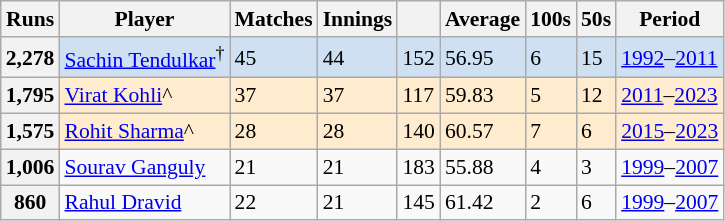<table class="wikitable"style="font-size: 90%">
<tr>
<th>Runs</th>
<th>Player</th>
<th>Matches</th>
<th>Innings</th>
<th></th>
<th>Average</th>
<th>100s</th>
<th>50s</th>
<th>Period</th>
</tr>
<tr style="background:#cee0f2;">
<th>2,278</th>
<td><a href='#'>Sachin Tendulkar</a><sup>†</sup></td>
<td>45</td>
<td>44</td>
<td>152</td>
<td>56.95</td>
<td>6</td>
<td>15</td>
<td><a href='#'>1992</a>–<a href='#'>2011</a></td>
</tr>
<tr style="background:#ffebcd;">
<th>1,795</th>
<td><a href='#'>Virat Kohli</a>^</td>
<td>37</td>
<td>37</td>
<td>117</td>
<td>59.83</td>
<td>5</td>
<td>12</td>
<td><a href='#'>2011</a>–<a href='#'>2023</a></td>
</tr>
<tr style="background:#ffebcd;">
<th>1,575</th>
<td><a href='#'>Rohit Sharma</a>^</td>
<td>28</td>
<td>28</td>
<td>140</td>
<td>60.57</td>
<td>7</td>
<td>6</td>
<td><a href='#'>2015</a>–<a href='#'>2023</a></td>
</tr>
<tr>
<th>1,006</th>
<td><a href='#'>Sourav Ganguly</a></td>
<td>21</td>
<td>21</td>
<td>183</td>
<td>55.88</td>
<td>4</td>
<td>3</td>
<td><a href='#'>1999</a>–<a href='#'>2007</a></td>
</tr>
<tr>
<th>860</th>
<td><a href='#'>Rahul Dravid</a></td>
<td>22</td>
<td>21</td>
<td>145</td>
<td>61.42</td>
<td>2</td>
<td>6</td>
<td><a href='#'>1999</a>–<a href='#'>2007</a></td>
</tr>
</table>
